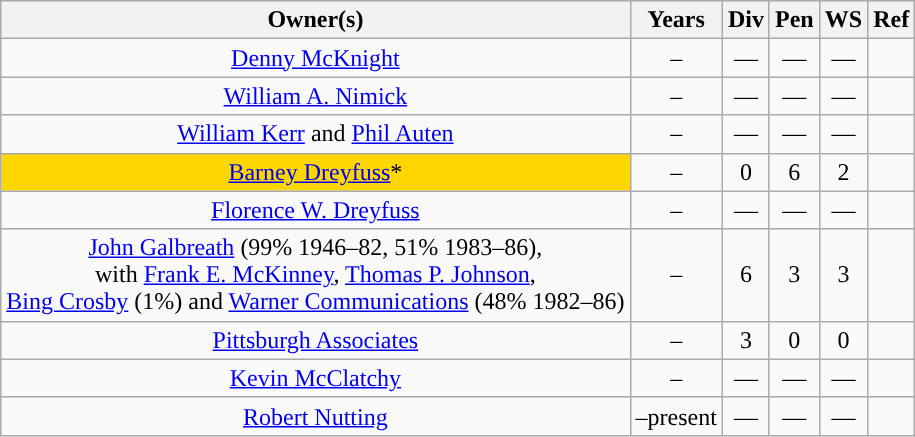<table class="wikitable" style="text-align:center">
<tr>
<th>Owner(s)</th>
<th>Years</th>
<th>Div</th>
<th>Pen</th>
<th>WS</th>
<th>Ref</th>
</tr>
<tr>
<td><a href='#'>Denny McKnight</a></td>
<td>–</td>
<td>—</td>
<td>—</td>
<td>—</td>
<td></td>
</tr>
<tr>
<td><a href='#'>William A. Nimick</a></td>
<td>–</td>
<td>—</td>
<td>—</td>
<td>—</td>
<td></td>
</tr>
<tr>
<td><a href='#'>William Kerr</a> and <a href='#'>Phil Auten</a></td>
<td>–</td>
<td>—</td>
<td>—</td>
<td>—</td>
<td></td>
</tr>
<tr>
<td bgcolor="ffd700"><a href='#'>Barney Dreyfuss</a>*</td>
<td>–</td>
<td>0</td>
<td>6</td>
<td>2</td>
<td></td>
</tr>
<tr>
<td><a href='#'>Florence W. Dreyfuss</a></td>
<td>–</td>
<td>—</td>
<td>—</td>
<td>—</td>
<td></td>
</tr>
<tr>
<td><a href='#'>John Galbreath</a> (99% 1946–82, 51% 1983–86), <br> with <a href='#'>Frank E. McKinney</a>, <a href='#'>Thomas P. Johnson</a>,<br> <a href='#'>Bing Crosby</a> (1%) and <a href='#'>Warner Communications</a> (48% 1982–86)</td>
<td>–</td>
<td>6</td>
<td>3</td>
<td>3</td>
<td></td>
</tr>
<tr>
<td><a href='#'>Pittsburgh Associates</a></td>
<td>–</td>
<td>3</td>
<td>0</td>
<td>0</td>
<td></td>
</tr>
<tr>
<td><a href='#'>Kevin McClatchy</a></td>
<td>–</td>
<td>—</td>
<td>—</td>
<td>—</td>
<td></td>
</tr>
<tr>
<td><a href='#'>Robert Nutting</a></td>
<td>–present</td>
<td>—</td>
<td>—</td>
<td>—</td>
<td></td>
</tr>
</table>
